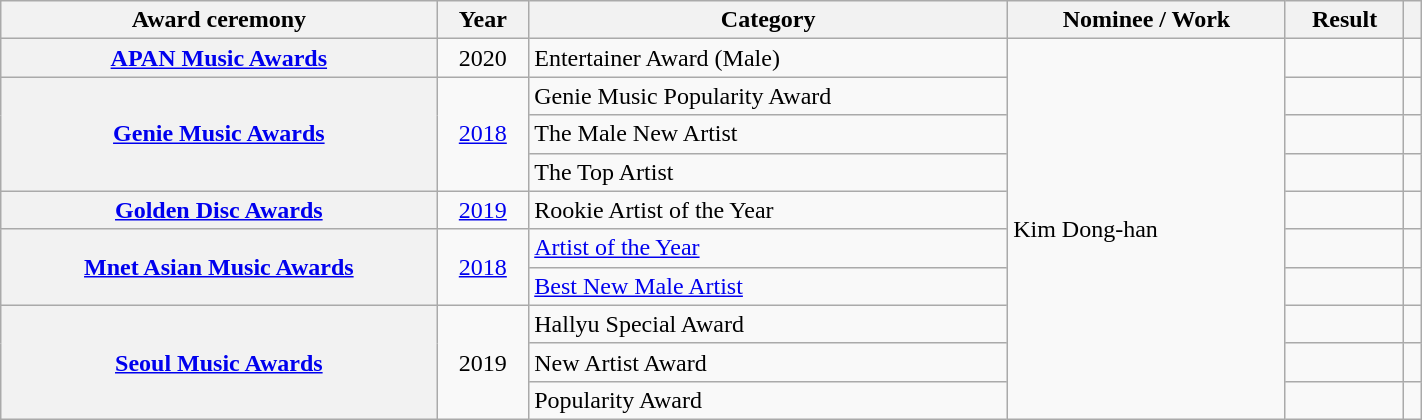<table class="wikitable sortable plainrowheaders" style="width:75%">
<tr>
<th scope="col">Award ceremony</th>
<th scope="col">Year</th>
<th scope="col">Category</th>
<th scope="col">Nominee / Work</th>
<th scope="col">Result</th>
<th scope="col" class="unsortable"></th>
</tr>
<tr>
<th scope="row"><a href='#'>APAN Music Awards</a></th>
<td style="text-align:center">2020</td>
<td>Entertainer Award (Male)</td>
<td rowspan="10">Kim Dong-han</td>
<td></td>
<td style="text-align:center"></td>
</tr>
<tr>
<th scope="row" rowspan="3"><a href='#'>Genie Music Awards</a></th>
<td rowspan="3" style="text-align:center"><a href='#'>2018</a></td>
<td>Genie Music Popularity Award</td>
<td></td>
<td style="text-align:center"></td>
</tr>
<tr>
<td>The Male New Artist</td>
<td></td>
<td style="text-align:center"></td>
</tr>
<tr>
<td>The Top Artist</td>
<td></td>
<td style="text-align:center"></td>
</tr>
<tr>
<th scope="row"><a href='#'>Golden Disc Awards</a></th>
<td style="text-align:center"><a href='#'>2019</a></td>
<td>Rookie Artist of the Year</td>
<td></td>
<td style="text-align:center"></td>
</tr>
<tr>
<th scope="row" rowspan="2"><a href='#'>Mnet Asian Music Awards</a></th>
<td rowspan="2" style="text-align:center"><a href='#'>2018</a></td>
<td><a href='#'>Artist of the Year</a></td>
<td></td>
<td style="text-align:center"></td>
</tr>
<tr>
<td><a href='#'>Best New Male Artist</a></td>
<td></td>
<td style="text-align:center"></td>
</tr>
<tr>
<th scope="row" rowspan="3"><a href='#'>Seoul Music Awards</a></th>
<td rowspan="3" style="text-align:center">2019</td>
<td>Hallyu Special Award</td>
<td></td>
<td style="text-align:center"></td>
</tr>
<tr>
<td>New Artist Award</td>
<td></td>
<td style="text-align:center"></td>
</tr>
<tr>
<td>Popularity Award</td>
<td></td>
<td style="text-align:center"></td>
</tr>
</table>
